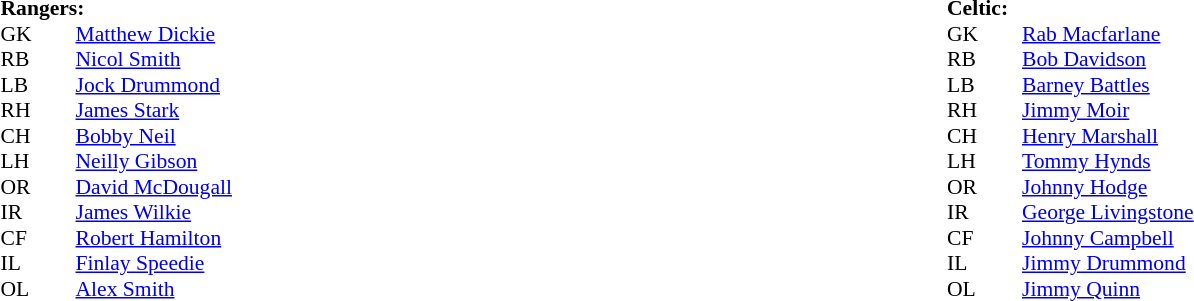<table width="100%">
<tr>
<td valign="top" width="50%"><br><table style="font-size: 90%" cellspacing="0" cellpadding="0">
<tr>
<td colspan="4"><strong>Rangers:</strong></td>
</tr>
<tr>
<th width="25"></th>
<th width="25"></th>
</tr>
<tr>
<td>GK</td>
<td></td>
<td><a href='#'>Matthew Dickie</a></td>
</tr>
<tr>
<td>RB</td>
<td></td>
<td><a href='#'>Nicol Smith</a></td>
</tr>
<tr>
<td>LB</td>
<td></td>
<td><a href='#'>Jock Drummond</a></td>
</tr>
<tr>
<td>RH</td>
<td></td>
<td><a href='#'>James Stark</a></td>
</tr>
<tr>
<td>CH</td>
<td></td>
<td><a href='#'>Bobby Neil</a></td>
</tr>
<tr>
<td>LH</td>
<td></td>
<td><a href='#'>Neilly Gibson</a></td>
</tr>
<tr>
<td>OR</td>
<td></td>
<td><a href='#'>David McDougall</a></td>
</tr>
<tr>
<td>IR</td>
<td></td>
<td><a href='#'>James Wilkie</a></td>
</tr>
<tr>
<td>CF</td>
<td></td>
<td><a href='#'>Robert Hamilton</a></td>
</tr>
<tr>
<td>IL</td>
<td></td>
<td><a href='#'>Finlay Speedie</a></td>
</tr>
<tr>
<td>OL</td>
<td></td>
<td><a href='#'>Alex Smith</a></td>
</tr>
</table>
</td>
<td valign="top" width="50%"><br><table style="font-size: 90%" cellspacing="0" cellpadding="0">
<tr>
<td colspan="4"><strong>Celtic:</strong></td>
</tr>
<tr>
<th width="25"></th>
<th width="25"></th>
</tr>
<tr>
<td>GK</td>
<td></td>
<td><a href='#'>Rab Macfarlane</a></td>
</tr>
<tr>
<td>RB</td>
<td></td>
<td><a href='#'>Bob Davidson</a></td>
</tr>
<tr>
<td>LB</td>
<td></td>
<td><a href='#'>Barney Battles</a></td>
</tr>
<tr>
<td>RH</td>
<td></td>
<td><a href='#'>Jimmy Moir</a></td>
</tr>
<tr>
<td>CH</td>
<td></td>
<td><a href='#'>Henry Marshall</a></td>
</tr>
<tr>
<td>LH</td>
<td></td>
<td><a href='#'>Tommy Hynds</a></td>
</tr>
<tr>
<td>OR</td>
<td></td>
<td><a href='#'>Johnny Hodge</a></td>
</tr>
<tr>
<td>IR</td>
<td></td>
<td><a href='#'>George Livingstone</a></td>
</tr>
<tr>
<td>CF</td>
<td></td>
<td><a href='#'>Johnny Campbell</a></td>
</tr>
<tr>
<td>IL</td>
<td></td>
<td><a href='#'>Jimmy Drummond</a></td>
</tr>
<tr>
<td>OL</td>
<td></td>
<td><a href='#'>Jimmy Quinn</a></td>
</tr>
</table>
</td>
</tr>
</table>
